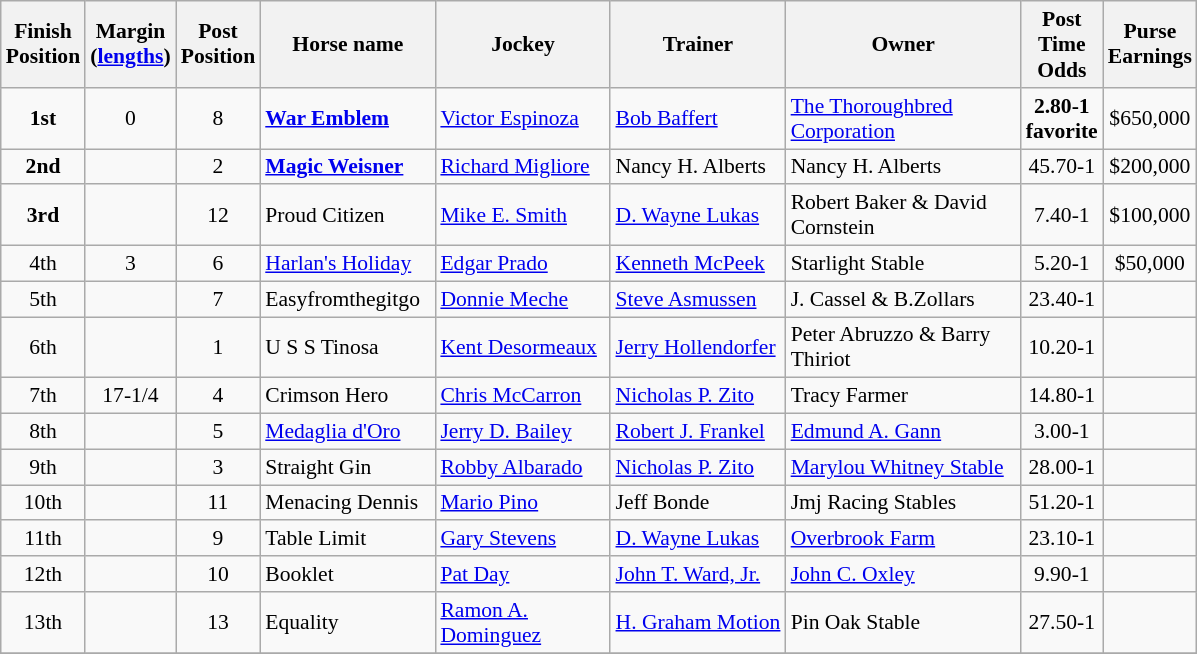<table class="wikitable sortable" | border="2" cellpadding="1" style="border-collapse: collapse; font-size:90%">
<tr>
<th width="35px">Finish <br> Position</th>
<th width="35px">Margin<br> <span>(<a href='#'>lengths</a>)</span></th>
<th width="30px">Post <br> Position</th>
<th width="110px">Horse name</th>
<th width="110px">Jockey</th>
<th width="110px">Trainer</th>
<th width="150px">Owner</th>
<th width="45px">Post Time <br> Odds</th>
<th width="50px">Purse <br> Earnings</th>
</tr>
<tr>
<td align=center><strong>1<span>st</span></strong></td>
<td align=center>0</td>
<td align=center>8</td>
<td><strong><a href='#'>War Emblem</a></strong></td>
<td><a href='#'>Victor Espinoza</a></td>
<td><a href='#'>Bob Baffert</a></td>
<td><a href='#'>The Thoroughbred Corporation</a></td>
<td align=center><strong>2.80-1 <br> <span>favorite</span></strong></td>
<td align=center>$650,000</td>
</tr>
<tr>
<td align=center><strong>2<span>nd</span></strong></td>
<td align=center></td>
<td align=center>2</td>
<td><strong><a href='#'>Magic Weisner</a></strong></td>
<td><a href='#'>Richard Migliore</a></td>
<td>Nancy H. Alberts</td>
<td>Nancy H. Alberts</td>
<td align=center>45.70-1</td>
<td align=center>$200,000</td>
</tr>
<tr>
<td align=center><strong>3<span>rd</span></strong></td>
<td align=center></td>
<td align=center>12</td>
<td>Proud Citizen</td>
<td><a href='#'>Mike E. Smith</a></td>
<td><a href='#'>D. Wayne Lukas</a></td>
<td>Robert Baker & David Cornstein</td>
<td align=center>7.40-1</td>
<td align=center>$100,000</td>
</tr>
<tr>
<td align=center>4<span>th</span></td>
<td align=center>3</td>
<td align=center>6</td>
<td><a href='#'>Harlan's Holiday</a></td>
<td><a href='#'>Edgar Prado</a></td>
<td><a href='#'>Kenneth McPeek</a></td>
<td>Starlight Stable</td>
<td align=center>5.20-1</td>
<td align=center>$50,000</td>
</tr>
<tr>
<td align=center>5<span>th</span></td>
<td align=center></td>
<td align=center>7</td>
<td>Easyfromthegitgo</td>
<td><a href='#'>Donnie Meche</a></td>
<td><a href='#'>Steve Asmussen</a></td>
<td>J. Cassel & B.Zollars</td>
<td align=center>23.40-1</td>
<td align=center></td>
</tr>
<tr>
<td align=center>6<span>th</span></td>
<td align=center></td>
<td align=center>1</td>
<td>U S S Tinosa</td>
<td><a href='#'>Kent Desormeaux</a></td>
<td><a href='#'>Jerry Hollendorfer</a></td>
<td>Peter Abruzzo & Barry Thiriot</td>
<td align=center>10.20-1</td>
<td></td>
</tr>
<tr>
<td align=center>7<span>th</span></td>
<td align=center>17-1/4</td>
<td align=center>4</td>
<td>Crimson Hero</td>
<td><a href='#'>Chris McCarron</a></td>
<td><a href='#'>Nicholas P. Zito</a></td>
<td>Tracy Farmer</td>
<td align=center>14.80-1</td>
<td></td>
</tr>
<tr>
<td align=center>8<span>th</span></td>
<td align=center></td>
<td align=center>5</td>
<td><a href='#'>Medaglia d'Oro</a></td>
<td><a href='#'>Jerry D. Bailey</a></td>
<td><a href='#'>Robert J. Frankel</a></td>
<td><a href='#'>Edmund A. Gann</a></td>
<td align=center>3.00-1</td>
<td></td>
</tr>
<tr>
<td align=center>9<span>th</span></td>
<td align=center></td>
<td align=center>3</td>
<td>Straight Gin</td>
<td><a href='#'>Robby Albarado</a></td>
<td><a href='#'>Nicholas P. Zito</a></td>
<td><a href='#'>Marylou Whitney Stable</a></td>
<td align=center>28.00-1</td>
<td></td>
</tr>
<tr>
<td align=center>10<span>th</span></td>
<td align=center></td>
<td align=center>11</td>
<td>Menacing Dennis</td>
<td><a href='#'>Mario Pino</a></td>
<td>Jeff Bonde</td>
<td>Jmj Racing Stables</td>
<td align=center>51.20-1</td>
<td></td>
</tr>
<tr>
<td align=center>11<span>th</span></td>
<td align=center></td>
<td align=center>9</td>
<td>Table Limit</td>
<td><a href='#'>Gary Stevens</a></td>
<td><a href='#'>D. Wayne Lukas</a></td>
<td><a href='#'>Overbrook Farm</a></td>
<td align=center>23.10-1</td>
<td></td>
</tr>
<tr>
<td align=center>12<span>th</span></td>
<td align=center></td>
<td align=center>10</td>
<td>Booklet</td>
<td><a href='#'>Pat Day</a></td>
<td><a href='#'>John T. Ward, Jr.</a></td>
<td><a href='#'>John C. Oxley</a></td>
<td align=center>9.90-1</td>
<td></td>
</tr>
<tr>
<td align=center>13<span>th</span></td>
<td align=center></td>
<td align=center>13</td>
<td>Equality</td>
<td><a href='#'>Ramon A. Dominguez</a></td>
<td><a href='#'>H. Graham Motion</a></td>
<td>Pin Oak Stable</td>
<td align=center>27.50-1</td>
<td></td>
</tr>
<tr>
</tr>
</table>
